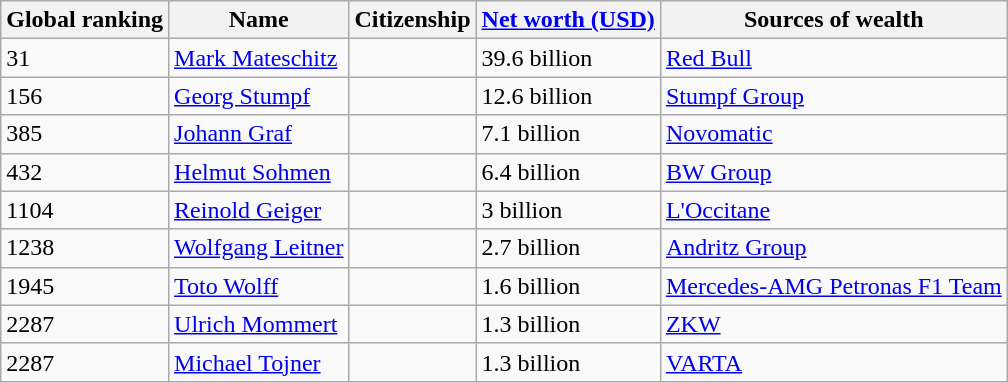<table class="wikitable">
<tr>
<th>Global ranking</th>
<th>Name</th>
<th>Citizenship</th>
<th><a href='#'>Net worth (USD)</a></th>
<th>Sources of wealth</th>
</tr>
<tr>
<td>31</td>
<td><a href='#'>Mark Mateschitz</a></td>
<td></td>
<td>39.6 billion</td>
<td><a href='#'>Red Bull</a></td>
</tr>
<tr>
<td>156</td>
<td><a href='#'>Georg Stumpf</a></td>
<td></td>
<td>12.6 billion</td>
<td><a href='#'>Stumpf Group</a></td>
</tr>
<tr>
<td>385</td>
<td><a href='#'>Johann Graf</a></td>
<td></td>
<td>7.1 billion</td>
<td><a href='#'>Novomatic</a></td>
</tr>
<tr>
<td>432</td>
<td><a href='#'>Helmut Sohmen</a></td>
<td></td>
<td>6.4 billion</td>
<td><a href='#'>BW Group</a></td>
</tr>
<tr>
<td>1104</td>
<td><a href='#'>Reinold Geiger</a></td>
<td></td>
<td>3 billion</td>
<td><a href='#'>L'Occitane</a></td>
</tr>
<tr>
<td>1238</td>
<td><a href='#'>Wolfgang Leitner</a></td>
<td></td>
<td>2.7 billion</td>
<td><a href='#'>Andritz Group</a></td>
</tr>
<tr>
<td>1945</td>
<td><a href='#'>Toto Wolff</a></td>
<td></td>
<td>1.6 billion</td>
<td><a href='#'>Mercedes-AMG Petronas F1 Team</a></td>
</tr>
<tr>
<td>2287</td>
<td><a href='#'>Ulrich Mommert</a></td>
<td></td>
<td>1.3 billion</td>
<td><a href='#'>ZKW</a></td>
</tr>
<tr>
<td>2287</td>
<td><a href='#'>Michael Tojner</a></td>
<td></td>
<td>1.3 billion</td>
<td><a href='#'>VARTA</a></td>
</tr>
</table>
